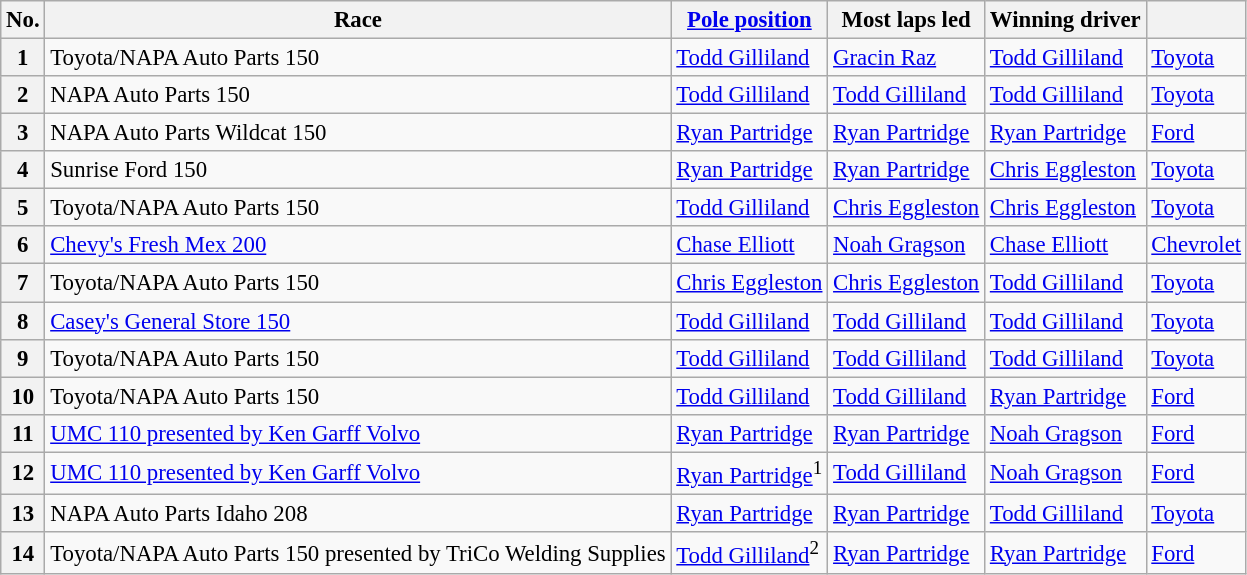<table class="wikitable sortable" style="font-size:95%">
<tr>
<th>No.</th>
<th>Race</th>
<th><a href='#'>Pole position</a></th>
<th>Most laps led</th>
<th>Winning driver</th>
<th></th>
</tr>
<tr>
<th>1</th>
<td>Toyota/NAPA Auto Parts 150</td>
<td><a href='#'>Todd Gilliland</a></td>
<td><a href='#'>Gracin Raz</a></td>
<td><a href='#'>Todd Gilliland</a></td>
<td><a href='#'>Toyota</a></td>
</tr>
<tr>
<th>2</th>
<td>NAPA Auto Parts 150</td>
<td><a href='#'>Todd Gilliland</a></td>
<td><a href='#'>Todd Gilliland</a></td>
<td><a href='#'>Todd Gilliland</a></td>
<td><a href='#'>Toyota</a></td>
</tr>
<tr>
<th>3</th>
<td>NAPA Auto Parts Wildcat 150</td>
<td><a href='#'>Ryan Partridge</a></td>
<td><a href='#'>Ryan Partridge</a></td>
<td><a href='#'>Ryan Partridge</a></td>
<td><a href='#'>Ford</a></td>
</tr>
<tr>
<th>4</th>
<td>Sunrise Ford 150</td>
<td><a href='#'>Ryan Partridge</a></td>
<td><a href='#'>Ryan Partridge</a></td>
<td><a href='#'>Chris Eggleston</a></td>
<td><a href='#'>Toyota</a></td>
</tr>
<tr>
<th>5</th>
<td>Toyota/NAPA Auto Parts 150</td>
<td><a href='#'>Todd Gilliland</a></td>
<td><a href='#'>Chris Eggleston</a></td>
<td><a href='#'>Chris Eggleston</a></td>
<td><a href='#'>Toyota</a></td>
</tr>
<tr>
<th>6</th>
<td><a href='#'>Chevy's Fresh Mex 200</a></td>
<td><a href='#'>Chase Elliott</a></td>
<td><a href='#'>Noah Gragson</a></td>
<td><a href='#'>Chase Elliott</a></td>
<td><a href='#'>Chevrolet</a></td>
</tr>
<tr>
<th>7</th>
<td>Toyota/NAPA Auto Parts 150</td>
<td><a href='#'>Chris Eggleston</a></td>
<td><a href='#'>Chris Eggleston</a></td>
<td><a href='#'>Todd Gilliland</a></td>
<td><a href='#'>Toyota</a></td>
</tr>
<tr>
<th>8</th>
<td><a href='#'>Casey's General Store 150</a></td>
<td><a href='#'>Todd Gilliland</a></td>
<td><a href='#'>Todd Gilliland</a></td>
<td><a href='#'>Todd Gilliland</a></td>
<td><a href='#'>Toyota</a></td>
</tr>
<tr>
<th>9</th>
<td>Toyota/NAPA Auto Parts 150</td>
<td><a href='#'>Todd Gilliland</a></td>
<td><a href='#'>Todd Gilliland</a></td>
<td><a href='#'>Todd Gilliland</a></td>
<td><a href='#'>Toyota</a></td>
</tr>
<tr>
<th>10</th>
<td>Toyota/NAPA Auto Parts 150</td>
<td><a href='#'>Todd Gilliland</a></td>
<td><a href='#'>Todd Gilliland</a></td>
<td><a href='#'>Ryan Partridge</a></td>
<td><a href='#'>Ford</a></td>
</tr>
<tr>
<th>11</th>
<td><a href='#'>UMC 110 presented by Ken Garff Volvo</a></td>
<td><a href='#'>Ryan Partridge</a></td>
<td><a href='#'>Ryan Partridge</a></td>
<td><a href='#'>Noah Gragson</a></td>
<td><a href='#'>Ford</a></td>
</tr>
<tr>
<th>12</th>
<td><a href='#'>UMC 110 presented by Ken Garff Volvo</a></td>
<td><a href='#'>Ryan Partridge</a><sup>1</sup></td>
<td><a href='#'>Todd Gilliland</a></td>
<td><a href='#'>Noah Gragson</a></td>
<td><a href='#'>Ford</a></td>
</tr>
<tr>
<th>13</th>
<td>NAPA Auto Parts Idaho 208</td>
<td><a href='#'>Ryan Partridge</a></td>
<td><a href='#'>Ryan Partridge</a></td>
<td><a href='#'>Todd Gilliland</a></td>
<td><a href='#'>Toyota</a></td>
</tr>
<tr>
<th>14</th>
<td>Toyota/NAPA Auto Parts 150 presented by TriCo Welding Supplies</td>
<td><a href='#'>Todd Gilliland</a><sup>2</sup></td>
<td><a href='#'>Ryan Partridge</a></td>
<td><a href='#'>Ryan Partridge</a></td>
<td><a href='#'>Ford</a></td>
</tr>
</table>
